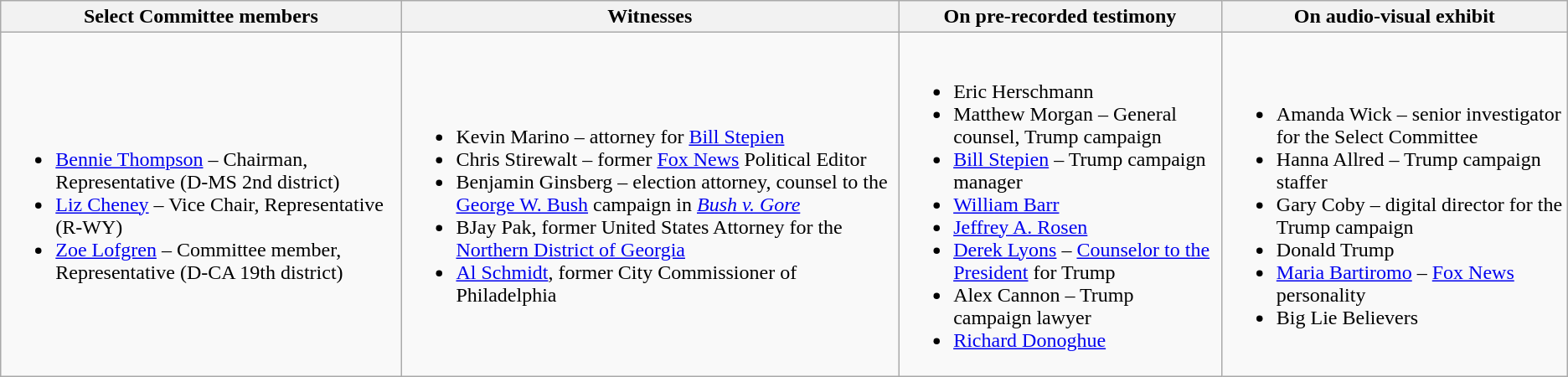<table class="vertical-align-top wikitable mw-collapsible mw-collapsed">
<tr>
<th>Select Committee members</th>
<th>Witnesses</th>
<th>On pre-recorded testimony</th>
<th>On audio-visual exhibit</th>
</tr>
<tr>
<td><br><ul><li><a href='#'>Bennie Thompson</a> – Chairman, Representative (D-MS 2nd district)</li><li><a href='#'>Liz Cheney</a> – Vice Chair, Representative (R-WY)</li><li><a href='#'>Zoe Lofgren</a> – Committee member, Representative (D-CA 19th district)</li></ul></td>
<td><br><ul><li>Kevin Marino – attorney for <a href='#'>Bill Stepien</a></li><li>Chris Stirewalt – former <a href='#'>Fox News</a> Political Editor</li><li>Benjamin Ginsberg – election attorney, counsel to the <a href='#'>George W. Bush</a> campaign in <em><a href='#'>Bush v. Gore</a></em></li><li>BJay Pak, former United States Attorney for the <a href='#'>Northern District of Georgia</a></li><li><a href='#'>Al Schmidt</a>, former City Commissioner of Philadelphia</li></ul></td>
<td><br><ul><li>Eric Herschmann</li><li>Matthew Morgan – General counsel, Trump campaign</li><li><a href='#'>Bill Stepien</a> – Trump campaign manager</li><li><a href='#'>William Barr</a></li><li><a href='#'>Jeffrey A. Rosen</a></li><li><a href='#'>Derek Lyons</a> – <a href='#'>Counselor to the President</a> for Trump</li><li>Alex Cannon – Trump campaign lawyer</li><li><a href='#'>Richard Donoghue</a></li></ul></td>
<td><br><ul><li>Amanda Wick – senior investigator for the Select Committee</li><li>Hanna Allred – Trump campaign staffer</li><li>Gary Coby – digital director for the Trump campaign</li><li>Donald Trump</li><li><a href='#'>Maria Bartiromo</a> – <a href='#'>Fox News</a> personality</li><li>Big Lie Believers</li></ul></td>
</tr>
</table>
